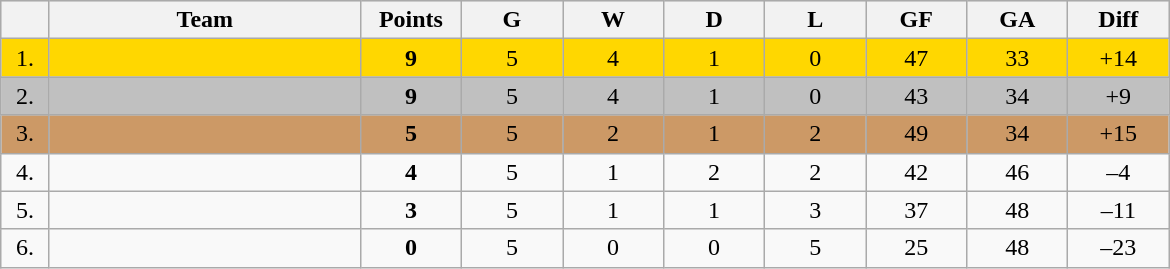<table class=wikitable style="text-align:center">
<tr bgcolor="#DCDCDC">
<th width="25"></th>
<th width="200">Team</th>
<th width="60">Points</th>
<th width="60">G</th>
<th width="60">W</th>
<th width="60">D</th>
<th width="60">L</th>
<th width="60">GF</th>
<th width="60">GA</th>
<th width="60">Diff</th>
</tr>
<tr bgcolor=gold>
<td>1.</td>
<td align=left></td>
<td><strong>9</strong></td>
<td>5</td>
<td>4</td>
<td>1</td>
<td>0</td>
<td>47</td>
<td>33</td>
<td>+14</td>
</tr>
<tr bgcolor=silver>
<td>2.</td>
<td align=left></td>
<td><strong>9</strong></td>
<td>5</td>
<td>4</td>
<td>1</td>
<td>0</td>
<td>43</td>
<td>34</td>
<td>+9</td>
</tr>
<tr bgcolor=#cc9966>
<td>3.</td>
<td align=left></td>
<td><strong>5</strong></td>
<td>5</td>
<td>2</td>
<td>1</td>
<td>2</td>
<td>49</td>
<td>34</td>
<td>+15</td>
</tr>
<tr>
<td>4.</td>
<td align=left></td>
<td><strong>4</strong></td>
<td>5</td>
<td>1</td>
<td>2</td>
<td>2</td>
<td>42</td>
<td>46</td>
<td>–4</td>
</tr>
<tr>
<td>5.</td>
<td align=left></td>
<td><strong>3</strong></td>
<td>5</td>
<td>1</td>
<td>1</td>
<td>3</td>
<td>37</td>
<td>48</td>
<td>–11</td>
</tr>
<tr>
<td>6.</td>
<td align=left></td>
<td><strong>0</strong></td>
<td>5</td>
<td>0</td>
<td>0</td>
<td>5</td>
<td>25</td>
<td>48</td>
<td>–23</td>
</tr>
</table>
